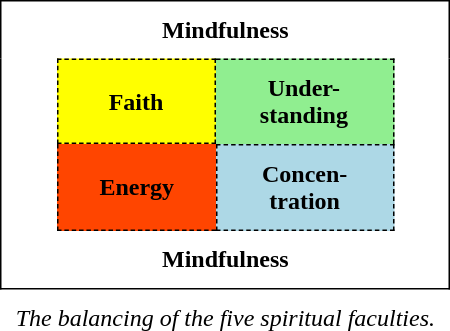<table cellpadding="10" style="float:right">
<tr>
<td><br><table cellpadding="10" cellspacing="0" style="text-align:center">
<tr>
<td colspan=4 style="border-top:1px solid black; border-left:1px solid black; border-right:1px solid black"><strong>Mindfulness</strong></td>
</tr>
<tr>
<td rowspan=2 style="border-left:1px solid black"> </td>
<td style="border:1px dashed black; background:Yellow"><strong>Faith</strong></td>
<td style="border-top:1px dashed black; border-right:1px dashed black; background:LightGreen"><strong>Under-<br>standing</strong></td>
<td rowspan=2 style="border-right:1px solid black"> </td>
</tr>
<tr>
<td style="border-left:1px dashed black; border-bottom:1px dashed black; background:OrangeRed"><strong>Energy</strong></td>
<td style="border:1px dashed black; background:LightBlue"><strong>Concen-<br>tration</strong></td>
</tr>
<tr>
<td colspan=4 style="border-left:1px solid black; border-right:1px solid black; border-bottom:1px solid black"><strong>Mindfulness</strong></td>
</tr>
<tr>
<td colspan=4 style="text-align:center"><em>The balancing of the five spiritual faculties.</em></td>
</tr>
</table>
</td>
</tr>
</table>
